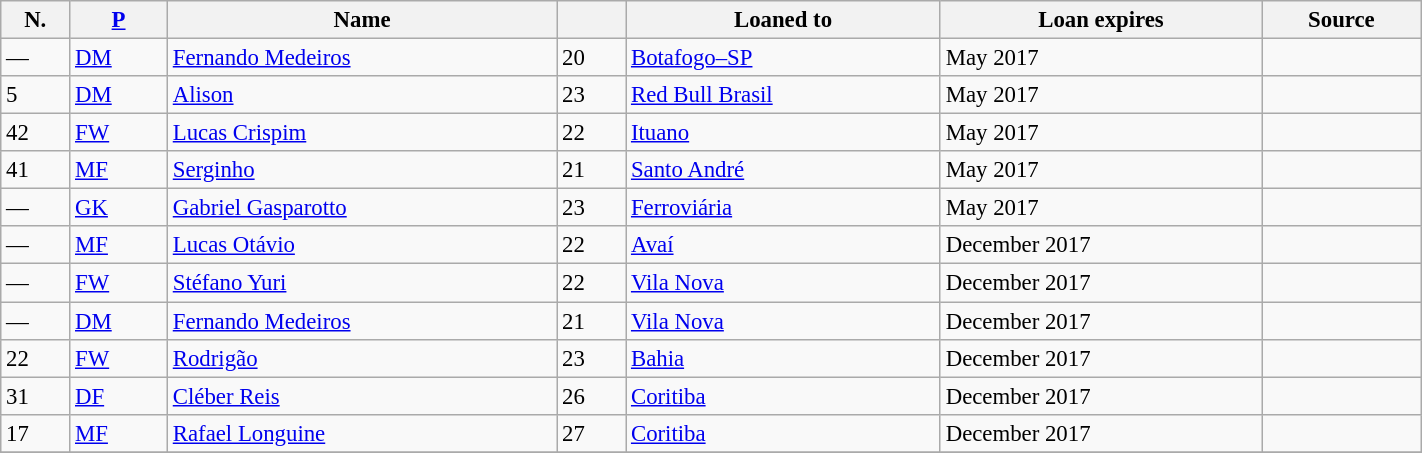<table class="wikitable sortable" style="width:75%; text-align:center; font-size:95%; text-align:left">
<tr>
<th>N.</th>
<th><a href='#'>P</a></th>
<th>Name</th>
<th></th>
<th>Loaned to</th>
<th>Loan expires</th>
<th>Source</th>
</tr>
<tr>
<td>—</td>
<td><a href='#'>DM</a></td>
<td style="text-align:left;"> <a href='#'>Fernando Medeiros</a></td>
<td>20</td>
<td style="text-align:left;"><a href='#'>Botafogo–SP</a></td>
<td>May 2017</td>
<td></td>
</tr>
<tr>
<td>5</td>
<td><a href='#'>DM</a></td>
<td style="text-align:left;"> <a href='#'>Alison</a></td>
<td>23</td>
<td style="text-align:left;"><a href='#'>Red Bull Brasil</a></td>
<td>May 2017</td>
<td></td>
</tr>
<tr>
<td>42</td>
<td><a href='#'>FW</a></td>
<td style="text-align:left;"> <a href='#'>Lucas Crispim</a></td>
<td>22</td>
<td style="text-align:left;"><a href='#'>Ituano</a></td>
<td>May 2017</td>
<td></td>
</tr>
<tr>
<td>41</td>
<td><a href='#'>MF</a></td>
<td style="text-align:left;"> <a href='#'>Serginho</a></td>
<td>21</td>
<td style="text-align:left;"><a href='#'>Santo André</a></td>
<td>May 2017</td>
<td></td>
</tr>
<tr>
<td>—</td>
<td><a href='#'>GK</a></td>
<td style="text-align:left;"> <a href='#'>Gabriel Gasparotto</a></td>
<td>23</td>
<td style="text-align:left;"><a href='#'>Ferroviária</a></td>
<td>May 2017</td>
<td></td>
</tr>
<tr>
<td>—</td>
<td><a href='#'>MF</a></td>
<td style="text-align:left;"> <a href='#'>Lucas Otávio</a></td>
<td>22</td>
<td style="text-align:left;"><a href='#'>Avaí</a></td>
<td>December 2017</td>
<td></td>
</tr>
<tr>
<td>—</td>
<td><a href='#'>FW</a></td>
<td style="text-align:left;"> <a href='#'>Stéfano Yuri</a></td>
<td>22</td>
<td style="text-align:left;"><a href='#'>Vila Nova</a></td>
<td>December 2017</td>
<td></td>
</tr>
<tr>
<td>—</td>
<td><a href='#'>DM</a></td>
<td style="text-align:left;"> <a href='#'>Fernando Medeiros</a></td>
<td>21</td>
<td style="text-align:left;"><a href='#'>Vila Nova</a></td>
<td>December 2017</td>
<td></td>
</tr>
<tr>
<td>22</td>
<td><a href='#'>FW</a></td>
<td style="text-align:left;"> <a href='#'>Rodrigão</a></td>
<td>23</td>
<td style="text-align:left;"><a href='#'>Bahia</a></td>
<td>December 2017</td>
<td></td>
</tr>
<tr>
<td>31</td>
<td><a href='#'>DF</a></td>
<td style="text-align:left;"> <a href='#'>Cléber Reis</a></td>
<td>26</td>
<td style="text-align:left;"><a href='#'>Coritiba</a></td>
<td>December 2017</td>
<td></td>
</tr>
<tr>
<td>17</td>
<td><a href='#'>MF</a></td>
<td style="text-align:left;"> <a href='#'>Rafael Longuine</a></td>
<td>27</td>
<td style="text-align:left;"><a href='#'>Coritiba</a></td>
<td>December 2017</td>
<td></td>
</tr>
<tr>
</tr>
</table>
